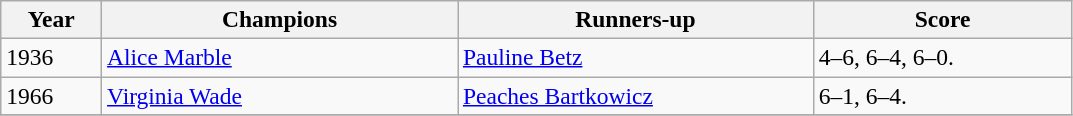<table class="wikitable" style="font-size:98%;">
<tr>
<th style="width:60px;">Year</th>
<th style="width:230px;">Champions</th>
<th style="width:230px;">Runners-up</th>
<th style="width:165px;">Score</th>
</tr>
<tr>
<td>1936</td>
<td> <a href='#'>Alice Marble</a></td>
<td> <a href='#'>Pauline Betz</a></td>
<td>4–6, 6–4, 6–0.</td>
</tr>
<tr>
<td>1966</td>
<td> <a href='#'>Virginia Wade</a></td>
<td> <a href='#'>Peaches Bartkowicz</a></td>
<td>6–1, 6–4.</td>
</tr>
<tr>
</tr>
</table>
